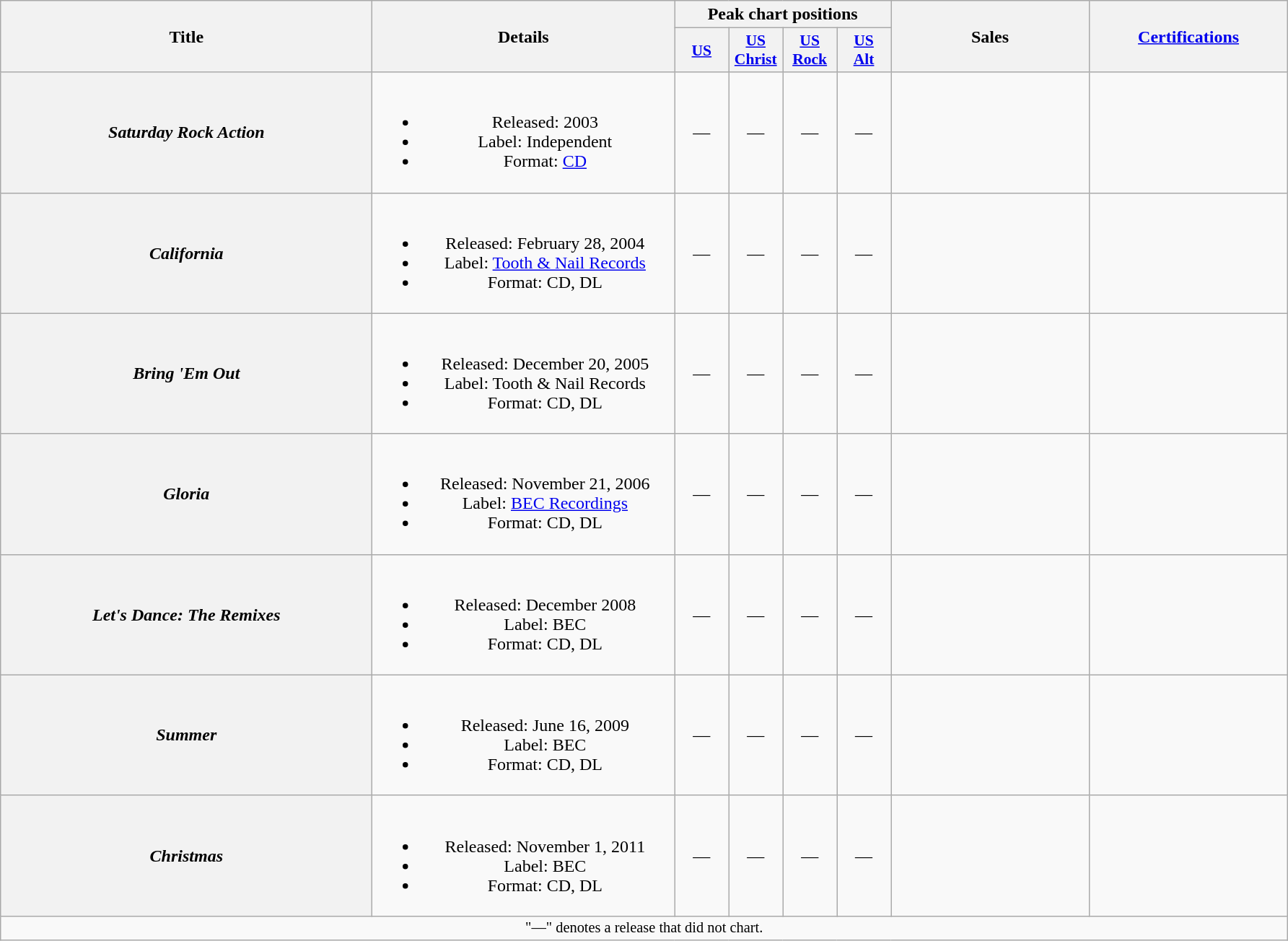<table class="wikitable plainrowheaders" style="text-align:center;">
<tr>
<th rowspan="2" scope="col" style="width:21em;">Title</th>
<th rowspan="2" scope="col" style="width:17em;">Details</th>
<th colspan="4" scope="col">Peak chart positions</th>
<th rowspan="2" scope="col" style="width:11em;">Sales</th>
<th rowspan="2" scope="col" style="width:11em;"><a href='#'>Certifications</a></th>
</tr>
<tr>
<th scope="col" style="width:3em;font-size:90%;"><a href='#'>US</a><br></th>
<th scope="col" style="width:3em;font-size:90%;"><a href='#'>US<br>Christ</a><br></th>
<th scope="col" style="width:3em;font-size:90%;"><a href='#'>US<br>Rock</a><br></th>
<th scope="col" style="width:3em;font-size:90%;"><a href='#'>US<br>Alt</a><br></th>
</tr>
<tr>
<th scope="row"><em>Saturday Rock Action</em></th>
<td><br><ul><li>Released: 2003</li><li>Label: Independent</li><li>Format: <a href='#'>CD</a></li></ul></td>
<td>—</td>
<td>—</td>
<td>—</td>
<td>—</td>
<td></td>
<td></td>
</tr>
<tr>
<th scope="row"><em>California</em></th>
<td><br><ul><li>Released: February 28, 2004</li><li>Label: <a href='#'>Tooth & Nail Records</a></li><li>Format: CD, DL</li></ul></td>
<td>—</td>
<td>—</td>
<td>—</td>
<td>—</td>
<td></td>
<td></td>
</tr>
<tr>
<th scope="row"><em>Bring 'Em Out</em></th>
<td><br><ul><li>Released: December 20, 2005</li><li>Label: Tooth & Nail Records</li><li>Format: CD, DL</li></ul></td>
<td>—</td>
<td>—</td>
<td>—</td>
<td>—</td>
<td></td>
<td></td>
</tr>
<tr>
<th scope="row"><em>Gloria</em></th>
<td><br><ul><li>Released: November 21, 2006</li><li>Label: <a href='#'>BEC Recordings</a></li><li>Format: CD, DL</li></ul></td>
<td>—</td>
<td>—</td>
<td>—</td>
<td>—</td>
<td></td>
<td></td>
</tr>
<tr>
<th scope="row"><em>Let's Dance: The Remixes</em></th>
<td><br><ul><li>Released: December 2008</li><li>Label: BEC</li><li>Format: CD, DL</li></ul></td>
<td>—</td>
<td>—</td>
<td>—</td>
<td>—</td>
<td></td>
<td></td>
</tr>
<tr>
<th scope="row"><em>Summer</em></th>
<td><br><ul><li>Released: June 16, 2009</li><li>Label: BEC</li><li>Format: CD, DL</li></ul></td>
<td>—</td>
<td>—</td>
<td>—</td>
<td>—</td>
<td></td>
<td></td>
</tr>
<tr>
<th scope="row"><em>Christmas</em></th>
<td><br><ul><li>Released: November 1, 2011</li><li>Label: BEC</li><li>Format: CD, DL</li></ul></td>
<td>—</td>
<td>—</td>
<td>—</td>
<td>—</td>
<td></td>
<td></td>
</tr>
<tr>
<td colspan="15" style="text-align:center; font-size:85%;">"—" denotes a release that did not chart.</td>
</tr>
</table>
